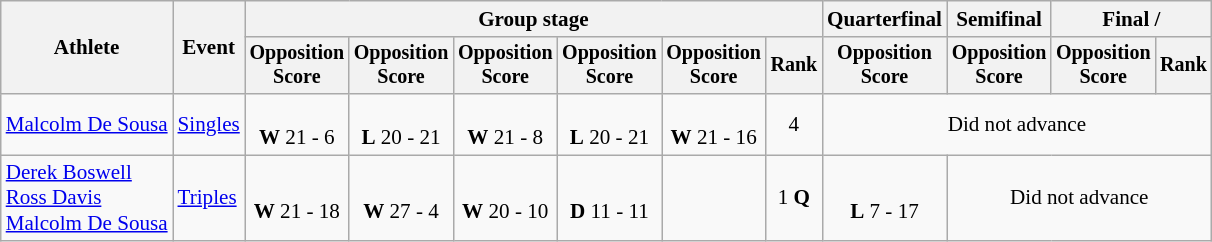<table class="wikitable" style="font-size:88%">
<tr>
<th rowspan=2>Athlete</th>
<th rowspan=2>Event</th>
<th colspan=6>Group stage</th>
<th>Quarterfinal</th>
<th>Semifinal</th>
<th colspan=2>Final / </th>
</tr>
<tr style="font-size:95%">
<th>Opposition<br>Score</th>
<th>Opposition<br>Score</th>
<th>Opposition<br>Score</th>
<th>Opposition<br>Score</th>
<th>Opposition<br>Score</th>
<th>Rank</th>
<th>Opposition<br>Score</th>
<th>Opposition<br>Score</th>
<th>Opposition<br>Score</th>
<th>Rank</th>
</tr>
<tr align=center>
<td align=left><a href='#'>Malcolm De Sousa</a></td>
<td align=left><a href='#'>Singles</a></td>
<td><br><strong>W</strong> 21 - 6</td>
<td><br><strong>L</strong> 20 - 21</td>
<td><br><strong>W</strong> 21 - 8</td>
<td><br><strong>L</strong> 20 - 21</td>
<td><br><strong>W</strong> 21 - 16</td>
<td>4</td>
<td colspan=4>Did not advance</td>
</tr>
<tr align=center>
<td align=left><a href='#'>Derek Boswell</a><br><a href='#'>Ross Davis</a><br><a href='#'>Malcolm De Sousa</a></td>
<td align=left><a href='#'>Triples</a></td>
<td><br><strong>W</strong> 21 - 18</td>
<td><br><strong>W</strong> 27 - 4</td>
<td><br><strong>W</strong> 20 - 10</td>
<td><br><strong>D</strong> 11 - 11</td>
<td></td>
<td>1 <strong>Q</strong></td>
<td><br><strong>L</strong> 7 - 17</td>
<td colspan=3>Did not advance</td>
</tr>
</table>
